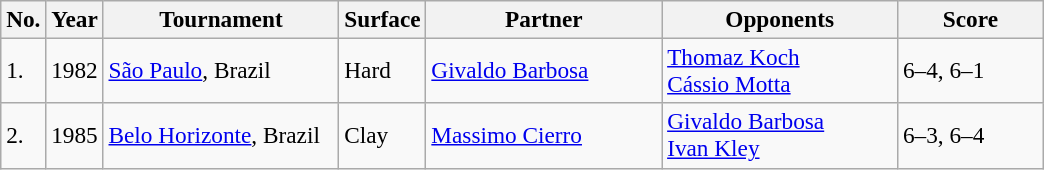<table class="sortable wikitable" style=font-size:97%>
<tr>
<th style="width:20px">No.</th>
<th style="width:30px">Year</th>
<th style="width:150px">Tournament</th>
<th style="width:50px">Surface</th>
<th style="width:150px">Partner</th>
<th style="width:150px">Opponents</th>
<th style="width:90px" class="unsortable">Score</th>
</tr>
<tr>
<td>1.</td>
<td>1982</td>
<td><a href='#'>São Paulo</a>, Brazil</td>
<td>Hard</td>
<td> <a href='#'>Givaldo Barbosa</a></td>
<td> <a href='#'>Thomaz Koch</a><br> <a href='#'>Cássio Motta</a></td>
<td>6–4, 6–1</td>
</tr>
<tr>
<td>2.</td>
<td>1985</td>
<td><a href='#'>Belo Horizonte</a>, Brazil</td>
<td>Clay</td>
<td> <a href='#'>Massimo Cierro</a></td>
<td> <a href='#'>Givaldo Barbosa</a><br> <a href='#'>Ivan Kley</a></td>
<td>6–3, 6–4</td>
</tr>
</table>
